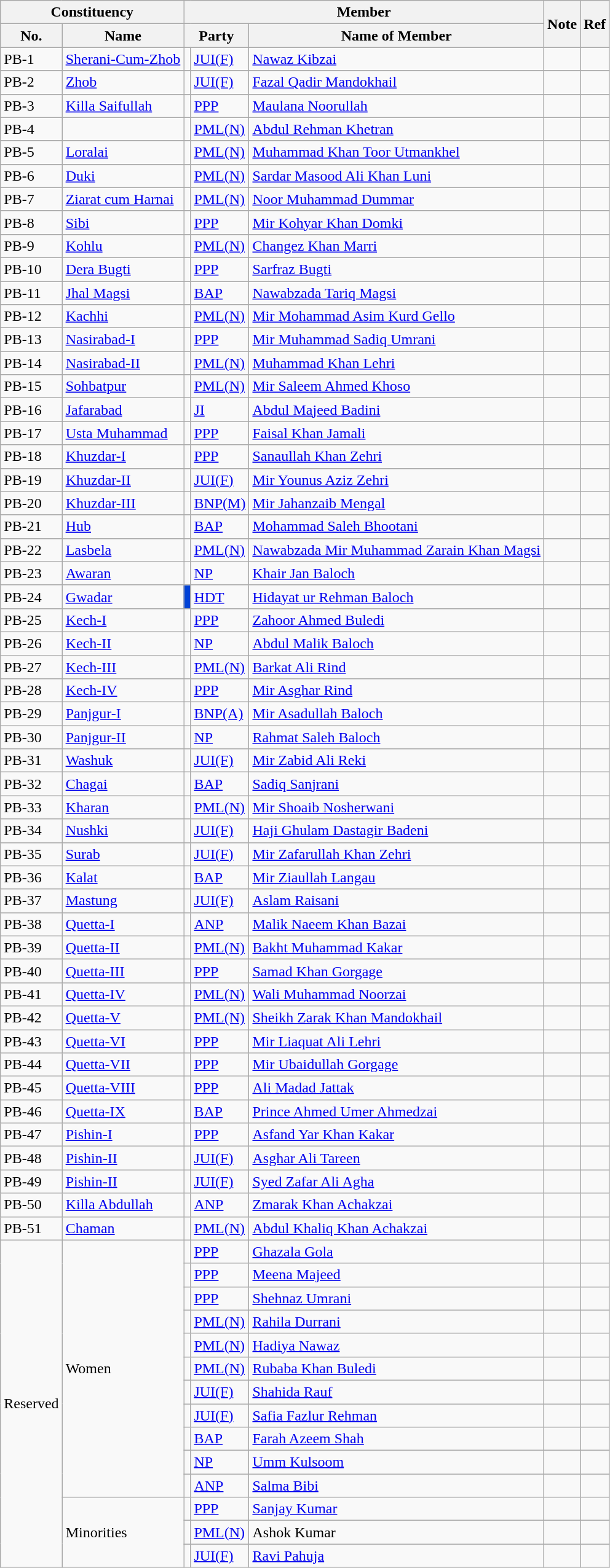<table class="wikitable sortable static-row-numbers" style="text-align:left">
<tr>
<th colspan="2">Constituency</th>
<th colspan="3">Member</th>
<th rowspan="2">Note</th>
<th rowspan="2">Ref</th>
</tr>
<tr>
<th>No.</th>
<th>Name</th>
<th colspan="2">Party</th>
<th>Name of Member</th>
</tr>
<tr>
<td>PB-1</td>
<td><a href='#'>Sherani-Cum-Zhob</a></td>
<td></td>
<td><a href='#'>JUI(F)</a></td>
<td><a href='#'>Nawaz Kibzai</a></td>
<td></td>
<td></td>
</tr>
<tr>
<td>PB-2</td>
<td><a href='#'>Zhob</a></td>
<td></td>
<td><a href='#'>JUI(F)</a></td>
<td><a href='#'>Fazal Qadir Mandokhail</a></td>
<td></td>
<td></td>
</tr>
<tr>
<td>PB-3</td>
<td><a href='#'>Killa Saifullah</a></td>
<td></td>
<td><a href='#'>PPP</a></td>
<td><a href='#'>Maulana Noorullah</a></td>
<td></td>
<td></td>
</tr>
<tr>
<td>PB-4</td>
<td></td>
<td></td>
<td><a href='#'>PML(N)</a></td>
<td><a href='#'>Abdul Rehman Khetran</a></td>
<td></td>
<td></td>
</tr>
<tr>
<td>PB-5</td>
<td><a href='#'>Loralai</a></td>
<td></td>
<td><a href='#'>PML(N)</a></td>
<td><a href='#'>Muhammad Khan Toor Utmankhel</a></td>
<td></td>
<td></td>
</tr>
<tr>
<td>PB-6</td>
<td><a href='#'>Duki</a></td>
<td></td>
<td><a href='#'>PML(N)</a></td>
<td><a href='#'>Sardar Masood Ali Khan Luni</a></td>
<td></td>
<td></td>
</tr>
<tr>
<td>PB-7</td>
<td><a href='#'>Ziarat cum Harnai</a></td>
<td></td>
<td><a href='#'>PML(N)</a></td>
<td><a href='#'>Noor Muhammad Dummar</a></td>
<td></td>
<td></td>
</tr>
<tr>
<td>PB-8</td>
<td><a href='#'>Sibi</a></td>
<td></td>
<td><a href='#'>PPP</a></td>
<td><a href='#'>Mir Kohyar Khan Domki</a></td>
<td></td>
<td></td>
</tr>
<tr>
<td>PB-9</td>
<td><a href='#'>Kohlu</a></td>
<td></td>
<td><a href='#'>PML(N)</a></td>
<td><a href='#'>Changez Khan Marri</a></td>
<td></td>
<td></td>
</tr>
<tr>
<td>PB-10</td>
<td><a href='#'>Dera Bugti</a></td>
<td></td>
<td><a href='#'>PPP</a></td>
<td><a href='#'>Sarfraz Bugti</a></td>
<td></td>
<td></td>
</tr>
<tr>
<td>PB-11</td>
<td><a href='#'>Jhal Magsi</a></td>
<td></td>
<td><a href='#'>BAP</a></td>
<td><a href='#'>Nawabzada Tariq Magsi</a></td>
<td></td>
<td></td>
</tr>
<tr>
<td>PB-12</td>
<td><a href='#'>Kachhi</a></td>
<td></td>
<td><a href='#'>PML(N)</a></td>
<td><a href='#'>Mir Mohammad Asim Kurd Gello</a></td>
<td></td>
<td></td>
</tr>
<tr>
<td>PB-13</td>
<td><a href='#'>Nasirabad-I</a></td>
<td></td>
<td><a href='#'>PPP</a></td>
<td><a href='#'>Mir Muhammad Sadiq Umrani</a></td>
<td></td>
<td></td>
</tr>
<tr>
<td>PB-14</td>
<td><a href='#'>Nasirabad-II</a></td>
<td></td>
<td><a href='#'>PML(N)</a></td>
<td><a href='#'>Muhammad Khan Lehri</a></td>
<td></td>
<td></td>
</tr>
<tr>
<td>PB-15</td>
<td><a href='#'>Sohbatpur</a></td>
<td></td>
<td><a href='#'>PML(N)</a></td>
<td><a href='#'>Mir Saleem Ahmed Khoso</a></td>
<td></td>
<td></td>
</tr>
<tr>
<td>PB-16</td>
<td><a href='#'>Jafarabad</a></td>
<td></td>
<td><a href='#'>JI</a></td>
<td><a href='#'>Abdul Majeed Badini</a></td>
<td></td>
<td></td>
</tr>
<tr>
<td>PB-17</td>
<td><a href='#'>Usta Muhammad</a></td>
<td></td>
<td><a href='#'>PPP</a></td>
<td><a href='#'>Faisal Khan Jamali</a></td>
<td></td>
<td></td>
</tr>
<tr>
<td>PB-18</td>
<td><a href='#'>Khuzdar-I</a></td>
<td></td>
<td><a href='#'>PPP</a></td>
<td><a href='#'>Sanaullah Khan Zehri</a></td>
<td></td>
<td></td>
</tr>
<tr>
<td>PB-19</td>
<td><a href='#'>Khuzdar-II</a></td>
<td></td>
<td><a href='#'>JUI(F)</a></td>
<td><a href='#'>Mir Younus Aziz Zehri</a></td>
<td></td>
<td></td>
</tr>
<tr>
<td>PB-20</td>
<td><a href='#'>Khuzdar-III</a></td>
<td></td>
<td><a href='#'>BNP(M)</a></td>
<td><a href='#'>Mir Jahanzaib Mengal</a></td>
<td></td>
<td></td>
</tr>
<tr>
<td>PB-21</td>
<td><a href='#'>Hub</a></td>
<td></td>
<td><a href='#'>BAP</a></td>
<td><a href='#'>Mohammad Saleh Bhootani</a></td>
<td></td>
<td></td>
</tr>
<tr>
<td>PB-22</td>
<td><a href='#'>Lasbela</a></td>
<td></td>
<td><a href='#'>PML(N)</a></td>
<td><a href='#'>Nawabzada Mir Muhammad Zarain Khan Magsi</a></td>
<td></td>
<td></td>
</tr>
<tr>
<td>PB-23</td>
<td><a href='#'>Awaran</a></td>
<td></td>
<td><a href='#'>NP</a></td>
<td><a href='#'>Khair Jan Baloch</a></td>
<td></td>
<td></td>
</tr>
<tr>
<td>PB-24</td>
<td><a href='#'>Gwadar</a></td>
<td bgcolor="#0042d6"></td>
<td><a href='#'>HDT</a></td>
<td><a href='#'>Hidayat ur Rehman Baloch</a></td>
<td></td>
<td></td>
</tr>
<tr>
<td>PB-25</td>
<td><a href='#'>Kech-I</a></td>
<td></td>
<td><a href='#'>PPP</a></td>
<td><a href='#'>Zahoor Ahmed Buledi</a></td>
<td></td>
<td></td>
</tr>
<tr>
<td>PB-26</td>
<td><a href='#'>Kech-II</a></td>
<td></td>
<td><a href='#'>NP</a></td>
<td><a href='#'>Abdul Malik Baloch</a></td>
<td></td>
<td></td>
</tr>
<tr>
<td>PB-27</td>
<td><a href='#'>Kech-III</a></td>
<td></td>
<td><a href='#'>PML(N)</a></td>
<td><a href='#'>Barkat Ali Rind</a></td>
<td></td>
<td></td>
</tr>
<tr>
<td>PB-28</td>
<td><a href='#'>Kech-IV</a></td>
<td></td>
<td><a href='#'>PPP</a></td>
<td><a href='#'>Mir Asghar Rind</a></td>
<td></td>
<td></td>
</tr>
<tr>
<td>PB-29</td>
<td><a href='#'>Panjgur-I</a></td>
<td></td>
<td><a href='#'>BNP(A)</a></td>
<td><a href='#'>Mir Asadullah Baloch</a></td>
<td></td>
<td></td>
</tr>
<tr>
<td>PB-30</td>
<td><a href='#'>Panjgur-II</a></td>
<td></td>
<td><a href='#'>NP</a></td>
<td><a href='#'>Rahmat Saleh Baloch</a></td>
<td></td>
<td></td>
</tr>
<tr>
<td>PB-31</td>
<td><a href='#'>Washuk</a></td>
<td></td>
<td><a href='#'>JUI(F)</a></td>
<td><a href='#'>Mir Zabid Ali Reki</a></td>
<td></td>
<td></td>
</tr>
<tr>
<td>PB-32</td>
<td><a href='#'>Chagai</a></td>
<td></td>
<td><a href='#'>BAP</a></td>
<td><a href='#'>Sadiq Sanjrani</a></td>
<td></td>
<td></td>
</tr>
<tr>
<td>PB-33</td>
<td><a href='#'>Kharan</a></td>
<td></td>
<td><a href='#'>PML(N)</a></td>
<td><a href='#'>Mir Shoaib Nosherwani</a></td>
<td></td>
<td></td>
</tr>
<tr>
<td>PB-34</td>
<td><a href='#'>Nushki</a></td>
<td></td>
<td><a href='#'>JUI(F)</a></td>
<td><a href='#'>Haji Ghulam Dastagir Badeni</a></td>
<td></td>
<td></td>
</tr>
<tr>
<td>PB-35</td>
<td><a href='#'>Surab</a></td>
<td></td>
<td><a href='#'>JUI(F)</a></td>
<td><a href='#'>Mir Zafarullah Khan Zehri</a></td>
<td></td>
<td></td>
</tr>
<tr>
<td>PB-36</td>
<td><a href='#'>Kalat</a></td>
<td></td>
<td><a href='#'>BAP</a></td>
<td><a href='#'>Mir Ziaullah Langau</a></td>
<td></td>
<td></td>
</tr>
<tr>
<td>PB-37</td>
<td><a href='#'>Mastung</a></td>
<td></td>
<td><a href='#'>JUI(F)</a></td>
<td><a href='#'>Aslam Raisani</a></td>
<td></td>
<td></td>
</tr>
<tr>
<td>PB-38</td>
<td><a href='#'>Quetta-I</a></td>
<td></td>
<td><a href='#'>ANP</a></td>
<td><a href='#'>Malik Naeem Khan Bazai</a></td>
<td></td>
<td></td>
</tr>
<tr>
<td>PB-39</td>
<td><a href='#'>Quetta-II</a></td>
<td></td>
<td><a href='#'>PML(N)</a></td>
<td><a href='#'>Bakht Muhammad Kakar</a></td>
<td></td>
<td></td>
</tr>
<tr>
<td>PB-40</td>
<td><a href='#'>Quetta-III</a></td>
<td></td>
<td><a href='#'>PPP</a></td>
<td><a href='#'>Samad Khan Gorgage</a></td>
<td></td>
<td></td>
</tr>
<tr>
<td>PB-41</td>
<td><a href='#'>Quetta-IV</a></td>
<td></td>
<td><a href='#'>PML(N)</a></td>
<td><a href='#'>Wali Muhammad Noorzai</a></td>
<td></td>
<td></td>
</tr>
<tr>
<td>PB-42</td>
<td><a href='#'>Quetta-V</a></td>
<td></td>
<td><a href='#'>PML(N)</a></td>
<td><a href='#'>Sheikh Zarak Khan Mandokhail</a></td>
<td></td>
<td></td>
</tr>
<tr>
<td>PB-43</td>
<td><a href='#'>Quetta-VI</a></td>
<td></td>
<td><a href='#'>PPP</a></td>
<td><a href='#'>Mir Liaquat Ali Lehri</a></td>
<td></td>
<td></td>
</tr>
<tr>
<td>PB-44</td>
<td><a href='#'>Quetta-VII</a></td>
<td></td>
<td><a href='#'>PPP</a></td>
<td><a href='#'>Mir Ubaidullah Gorgage</a></td>
<td></td>
<td></td>
</tr>
<tr>
<td>PB-45</td>
<td><a href='#'>Quetta-VIII</a></td>
<td></td>
<td><a href='#'>PPP</a></td>
<td><a href='#'>Ali Madad Jattak</a></td>
<td></td>
<td></td>
</tr>
<tr>
<td>PB-46</td>
<td><a href='#'>Quetta-IX</a></td>
<td></td>
<td><a href='#'>BAP</a></td>
<td><a href='#'>Prince Ahmed Umer Ahmedzai</a></td>
<td></td>
<td></td>
</tr>
<tr>
<td>PB-47</td>
<td><a href='#'>Pishin-I</a></td>
<td></td>
<td><a href='#'>PPP</a></td>
<td><a href='#'>Asfand Yar Khan Kakar</a></td>
<td></td>
<td></td>
</tr>
<tr>
<td>PB-48</td>
<td><a href='#'>Pishin-II</a></td>
<td></td>
<td><a href='#'>JUI(F)</a></td>
<td><a href='#'>Asghar Ali Tareen</a></td>
<td></td>
<td></td>
</tr>
<tr>
<td>PB-49</td>
<td><a href='#'>Pishin-II</a></td>
<td></td>
<td><a href='#'>JUI(F)</a></td>
<td><a href='#'>Syed Zafar Ali Agha</a></td>
<td></td>
<td></td>
</tr>
<tr>
<td>PB-50</td>
<td><a href='#'>Killa Abdullah</a></td>
<td></td>
<td><a href='#'>ANP</a></td>
<td><a href='#'>Zmarak Khan Achakzai</a></td>
<td></td>
<td></td>
</tr>
<tr>
<td>PB-51</td>
<td><a href='#'>Chaman</a></td>
<td></td>
<td><a href='#'>PML(N)</a></td>
<td><a href='#'>Abdul Khaliq Khan Achakzai</a></td>
<td></td>
<td></td>
</tr>
<tr>
<td rowspan="14">Reserved</td>
<td rowspan="11">Women</td>
<td></td>
<td><a href='#'>PPP</a></td>
<td><a href='#'>Ghazala Gola</a></td>
<td></td>
<td></td>
</tr>
<tr>
<td></td>
<td><a href='#'>PPP</a></td>
<td><a href='#'>Meena Majeed</a></td>
<td></td>
<td></td>
</tr>
<tr>
<td></td>
<td><a href='#'>PPP</a></td>
<td><a href='#'>Shehnaz Umrani</a></td>
<td></td>
<td></td>
</tr>
<tr>
<td></td>
<td><a href='#'>PML(N)</a></td>
<td><a href='#'>Rahila Durrani</a></td>
<td></td>
<td></td>
</tr>
<tr>
<td></td>
<td><a href='#'>PML(N)</a></td>
<td><a href='#'>Hadiya Nawaz</a></td>
<td></td>
<td></td>
</tr>
<tr>
<td></td>
<td><a href='#'>PML(N)</a></td>
<td><a href='#'>Rubaba Khan Buledi</a></td>
<td></td>
<td></td>
</tr>
<tr>
<td></td>
<td><a href='#'>JUI(F)</a></td>
<td><a href='#'>Shahida Rauf</a></td>
<td></td>
<td></td>
</tr>
<tr>
<td></td>
<td><a href='#'>JUI(F)</a></td>
<td><a href='#'>Safia Fazlur Rehman</a></td>
<td></td>
<td></td>
</tr>
<tr>
<td></td>
<td><a href='#'>BAP</a></td>
<td><a href='#'>Farah Azeem Shah</a></td>
<td></td>
<td></td>
</tr>
<tr>
<td></td>
<td><a href='#'>NP</a></td>
<td><a href='#'>Umm Kulsoom</a></td>
<td></td>
<td></td>
</tr>
<tr>
<td></td>
<td><a href='#'>ANP</a></td>
<td><a href='#'>Salma Bibi</a></td>
<td></td>
<td></td>
</tr>
<tr>
<td rowspan="3">Minorities</td>
<td></td>
<td><a href='#'>PPP</a></td>
<td><a href='#'>Sanjay Kumar</a></td>
<td></td>
<td></td>
</tr>
<tr>
<td></td>
<td><a href='#'>PML(N)</a></td>
<td>Ashok Kumar</td>
<td></td>
<td></td>
</tr>
<tr>
<td></td>
<td><a href='#'>JUI(F)</a></td>
<td><a href='#'>Ravi Pahuja</a></td>
<td></td>
<td></td>
</tr>
</table>
